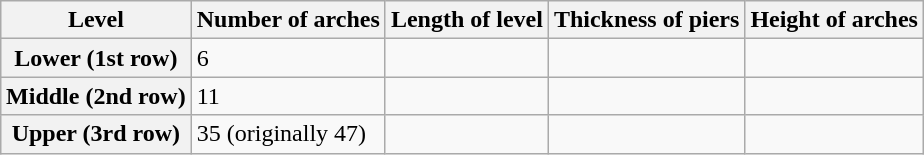<table class="wikitable" style="margin-left: auto; margin-right: auto; border: none;">
<tr>
<th scope=col>Level</th>
<th scope=col>Number of arches</th>
<th scope=col>Length of level</th>
<th scope=col>Thickness of piers</th>
<th scope=col>Height of arches</th>
</tr>
<tr>
<th scope=row>Lower (1st row)</th>
<td>6</td>
<td></td>
<td></td>
<td></td>
</tr>
<tr>
<th scope=row>Middle (2nd row)</th>
<td>11</td>
<td></td>
<td></td>
<td></td>
</tr>
<tr>
<th scope=row>Upper (3rd row)</th>
<td>35 (originally 47)</td>
<td></td>
<td></td>
<td></td>
</tr>
</table>
